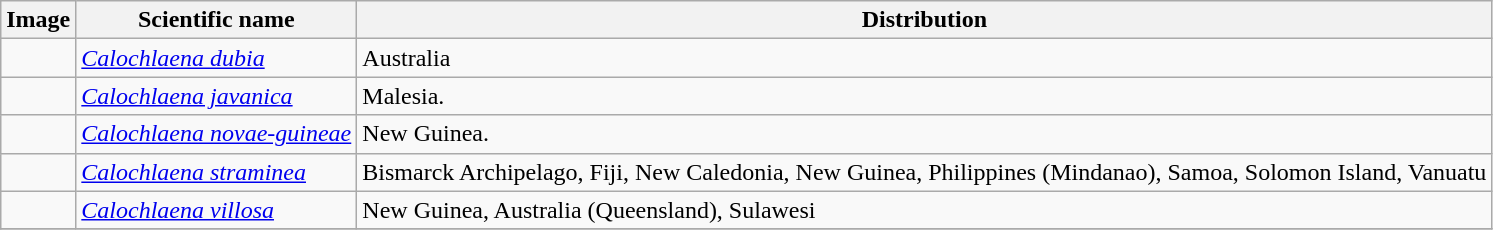<table class="wikitable">
<tr>
<th>Image</th>
<th>Scientific name</th>
<th>Distribution</th>
</tr>
<tr>
<td></td>
<td><em><a href='#'>Calochlaena dubia</a></em> </td>
<td>Australia</td>
</tr>
<tr>
<td></td>
<td><em><a href='#'>Calochlaena javanica</a></em> </td>
<td>Malesia.</td>
</tr>
<tr>
<td></td>
<td><em><a href='#'>Calochlaena novae-guineae</a></em> </td>
<td>New Guinea.</td>
</tr>
<tr>
<td></td>
<td><em><a href='#'>Calochlaena straminea</a></em> </td>
<td>Bismarck Archipelago, Fiji, New Caledonia, New Guinea,  Philippines (Mindanao), Samoa, Solomon Island, Vanuatu</td>
</tr>
<tr>
<td></td>
<td><em><a href='#'>Calochlaena villosa</a></em> </td>
<td>New Guinea, Australia (Queensland), Sulawesi</td>
</tr>
<tr>
</tr>
</table>
